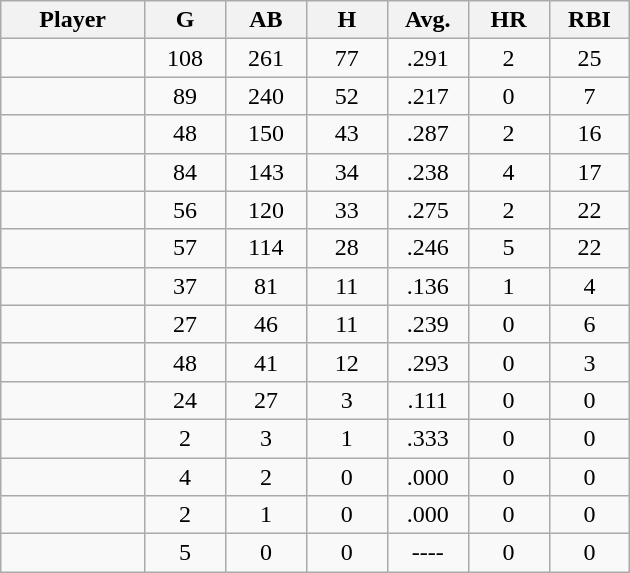<table class="wikitable sortable" style="text-align:center">
<tr>
<th bgcolor="#DDDDFF" width="16%">Player</th>
<th bgcolor="#DDDDFF" width="9%">G</th>
<th bgcolor="#DDDDFF" width="9%">AB</th>
<th bgcolor="#DDDDFF" width="9%">H</th>
<th bgcolor="#DDDDFF" width="9%">Avg.</th>
<th bgcolor="#DDDDFF" width="9%">HR</th>
<th bgcolor="#DDDDFF" width="9%">RBI</th>
</tr>
<tr>
<td></td>
<td>108</td>
<td>261</td>
<td>77</td>
<td>.291</td>
<td>2</td>
<td>25</td>
</tr>
<tr>
<td></td>
<td>89</td>
<td>240</td>
<td>52</td>
<td>.217</td>
<td>0</td>
<td>7</td>
</tr>
<tr>
<td></td>
<td>48</td>
<td>150</td>
<td>43</td>
<td>.287</td>
<td>2</td>
<td>16</td>
</tr>
<tr>
<td></td>
<td>84</td>
<td>143</td>
<td>34</td>
<td>.238</td>
<td>4</td>
<td>17</td>
</tr>
<tr>
<td></td>
<td>56</td>
<td>120</td>
<td>33</td>
<td>.275</td>
<td>2</td>
<td>22</td>
</tr>
<tr>
<td></td>
<td>57</td>
<td>114</td>
<td>28</td>
<td>.246</td>
<td>5</td>
<td>22</td>
</tr>
<tr>
<td></td>
<td>37</td>
<td>81</td>
<td>11</td>
<td>.136</td>
<td>1</td>
<td>4</td>
</tr>
<tr>
<td></td>
<td>27</td>
<td>46</td>
<td>11</td>
<td>.239</td>
<td>0</td>
<td>6</td>
</tr>
<tr>
<td></td>
<td>48</td>
<td>41</td>
<td>12</td>
<td>.293</td>
<td>0</td>
<td>3</td>
</tr>
<tr>
<td></td>
<td>24</td>
<td>27</td>
<td>3</td>
<td>.111</td>
<td>0</td>
<td>0</td>
</tr>
<tr>
<td></td>
<td>2</td>
<td>3</td>
<td>1</td>
<td>.333</td>
<td>0</td>
<td>0</td>
</tr>
<tr>
<td></td>
<td>4</td>
<td>2</td>
<td>0</td>
<td>.000</td>
<td>0</td>
<td>0</td>
</tr>
<tr>
<td></td>
<td>2</td>
<td>1</td>
<td>0</td>
<td>.000</td>
<td>0</td>
<td>0</td>
</tr>
<tr>
<td></td>
<td>5</td>
<td>0</td>
<td>0</td>
<td>----</td>
<td>0</td>
<td>0</td>
</tr>
</table>
